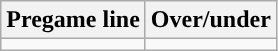<table class="wikitable">
<tr align="center">
<th>Pregame line</th>
<th>Over/under</th>
</tr>
<tr align="center">
<td></td>
<td></td>
</tr>
</table>
